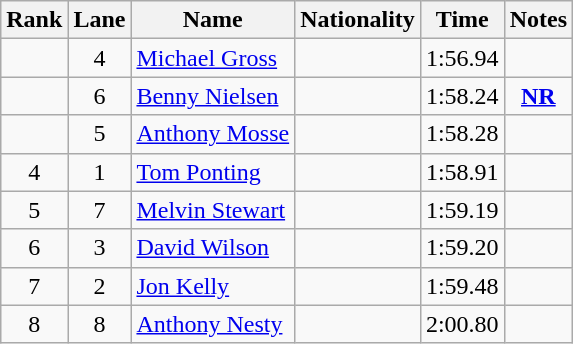<table class="wikitable sortable" style="text-align: center">
<tr>
<th>Rank</th>
<th>Lane</th>
<th>Name</th>
<th>Nationality</th>
<th>Time</th>
<th>Notes</th>
</tr>
<tr>
<td></td>
<td>4</td>
<td align=left><a href='#'>Michael Gross</a></td>
<td align=left></td>
<td>1:56.94</td>
<td></td>
</tr>
<tr>
<td></td>
<td>6</td>
<td align=left><a href='#'>Benny Nielsen</a></td>
<td align=left></td>
<td>1:58.24</td>
<td><strong><a href='#'>NR</a></strong></td>
</tr>
<tr>
<td></td>
<td>5</td>
<td align=left><a href='#'>Anthony Mosse</a></td>
<td align=left></td>
<td>1:58.28</td>
<td></td>
</tr>
<tr>
<td>4</td>
<td>1</td>
<td align=left><a href='#'>Tom Ponting</a></td>
<td align=left></td>
<td>1:58.91</td>
<td></td>
</tr>
<tr>
<td>5</td>
<td>7</td>
<td align=left><a href='#'>Melvin Stewart</a></td>
<td align=left></td>
<td>1:59.19</td>
<td></td>
</tr>
<tr>
<td>6</td>
<td>3</td>
<td align=left><a href='#'>David Wilson</a></td>
<td align=left></td>
<td>1:59.20</td>
<td></td>
</tr>
<tr>
<td>7</td>
<td>2</td>
<td align=left><a href='#'>Jon Kelly</a></td>
<td align=left></td>
<td>1:59.48</td>
<td></td>
</tr>
<tr>
<td>8</td>
<td>8</td>
<td align=left><a href='#'>Anthony Nesty</a></td>
<td align=left></td>
<td>2:00.80</td>
<td></td>
</tr>
</table>
